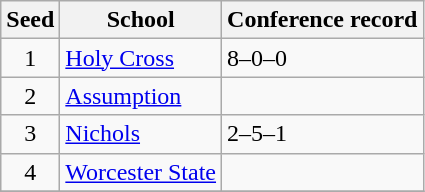<table class="wikitable">
<tr>
<th>Seed</th>
<th>School</th>
<th>Conference record</th>
</tr>
<tr>
<td align=center>1</td>
<td><a href='#'>Holy Cross</a></td>
<td>8–0–0</td>
</tr>
<tr>
<td align=center>2</td>
<td><a href='#'>Assumption</a></td>
<td></td>
</tr>
<tr>
<td align=center>3</td>
<td><a href='#'>Nichols</a></td>
<td>2–5–1</td>
</tr>
<tr>
<td align=center>4</td>
<td><a href='#'>Worcester State</a></td>
<td></td>
</tr>
<tr>
</tr>
</table>
